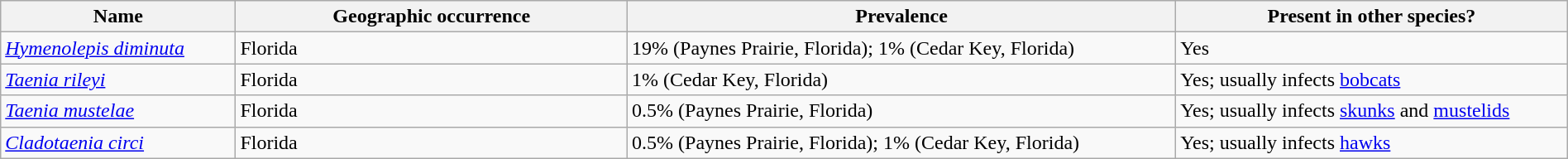<table class="wikitable" style="width: 100%">
<tr>
<th width="15%">Name</th>
<th width="25%">Geographic occurrence</th>
<th width="35%">Prevalence</th>
<th width="25%">Present in other species?</th>
</tr>
<tr>
<td><em><a href='#'>Hymenolepis diminuta</a></em></td>
<td>Florida</td>
<td>19% (Paynes Prairie, Florida); 1% (Cedar Key, Florida)</td>
<td>Yes</td>
</tr>
<tr>
<td><em><a href='#'>Taenia rileyi</a></em></td>
<td>Florida</td>
<td>1% (Cedar Key, Florida)</td>
<td>Yes; usually infects <a href='#'>bobcats</a></td>
</tr>
<tr>
<td><em><a href='#'>Taenia mustelae</a></em></td>
<td>Florida</td>
<td>0.5% (Paynes Prairie, Florida)</td>
<td>Yes; usually infects <a href='#'>skunks</a> and <a href='#'>mustelids</a></td>
</tr>
<tr>
<td><em><a href='#'>Cladotaenia circi</a></em></td>
<td>Florida</td>
<td>0.5% (Paynes Prairie, Florida); 1% (Cedar Key, Florida)</td>
<td>Yes; usually infects <a href='#'>hawks</a></td>
</tr>
</table>
